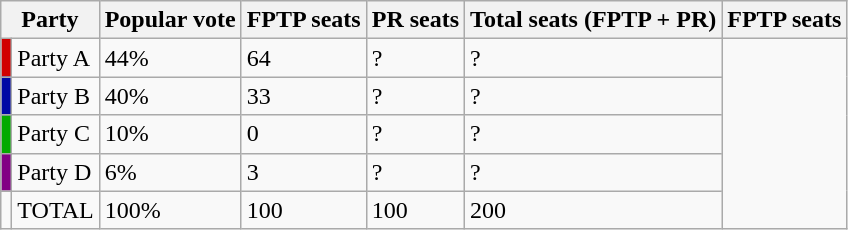<table class="wikitable">
<tr>
<th colspan="2">Party</th>
<th>Popular vote</th>
<th>FPTP seats</th>
<th>PR seats</th>
<th>Total seats (FPTP + PR)</th>
<th>FPTP seats</th>
</tr>
<tr>
<td style="background:#D10000"></td>
<td>Party A</td>
<td>44%</td>
<td>64</td>
<td>?</td>
<td>?</td>
<td rowspan="5"></td>
</tr>
<tr>
<td style="background:#0008A5"></td>
<td>Party B</td>
<td>40%</td>
<td>33</td>
<td>?</td>
<td>?</td>
</tr>
<tr>
<td style="background:#03AA00"></td>
<td>Party C</td>
<td>10%</td>
<td>0</td>
<td>?</td>
<td>?</td>
</tr>
<tr>
<td style="background:#820084"></td>
<td>Party D</td>
<td>6%</td>
<td>3</td>
<td>?</td>
<td>?</td>
</tr>
<tr>
<td></td>
<td>TOTAL</td>
<td>100%</td>
<td>100</td>
<td>100</td>
<td>200</td>
</tr>
</table>
